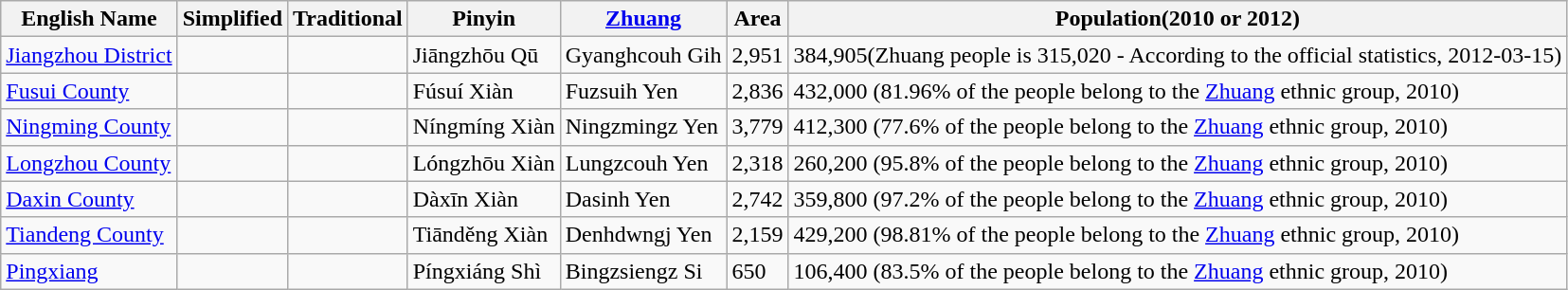<table class="wikitable sortable">
<tr>
<th>English Name</th>
<th>Simplified</th>
<th>Traditional</th>
<th>Pinyin</th>
<th><a href='#'>Zhuang</a></th>
<th>Area</th>
<th>Population(2010 or 2012)</th>
</tr>
<tr>
<td><a href='#'>Jiangzhou District</a></td>
<td></td>
<td></td>
<td>Jiāngzhōu Qū</td>
<td>Gyanghcouh Gih</td>
<td>2,951</td>
<td>384,905(Zhuang people is 315,020 - According to the official statistics, 2012-03-15)</td>
</tr>
<tr>
<td><a href='#'>Fusui County</a></td>
<td></td>
<td></td>
<td>Fúsuí Xiàn</td>
<td>Fuzsuih Yen</td>
<td>2,836</td>
<td>432,000 (81.96% of the people belong to the <a href='#'>Zhuang</a> ethnic group, 2010)</td>
</tr>
<tr>
<td><a href='#'>Ningming County</a></td>
<td></td>
<td></td>
<td>Níngmíng Xiàn</td>
<td>Ningzmingz Yen</td>
<td>3,779</td>
<td>412,300 (77.6% of the people belong to the <a href='#'>Zhuang</a> ethnic group, 2010)</td>
</tr>
<tr>
<td><a href='#'>Longzhou County</a></td>
<td></td>
<td></td>
<td>Lóngzhōu Xiàn</td>
<td>Lungzcouh Yen</td>
<td>2,318</td>
<td>260,200 (95.8% of the people belong to the <a href='#'>Zhuang</a> ethnic group, 2010)</td>
</tr>
<tr>
<td><a href='#'>Daxin County</a></td>
<td></td>
<td></td>
<td>Dàxīn Xiàn</td>
<td>Dasinh Yen</td>
<td>2,742</td>
<td>359,800 (97.2% of the people belong to the <a href='#'>Zhuang</a> ethnic group, 2010)</td>
</tr>
<tr>
<td><a href='#'>Tiandeng County</a></td>
<td></td>
<td></td>
<td>Tiānděng Xiàn</td>
<td>Denhdwngj Yen</td>
<td>2,159</td>
<td>429,200 (98.81% of the people belong to the <a href='#'>Zhuang</a> ethnic group, 2010)</td>
</tr>
<tr>
<td><a href='#'>Pingxiang</a></td>
<td></td>
<td></td>
<td>Píngxiáng Shì</td>
<td>Bingzsiengz Si</td>
<td>650</td>
<td>106,400 (83.5% of the people belong to the <a href='#'>Zhuang</a> ethnic group, 2010)</td>
</tr>
</table>
